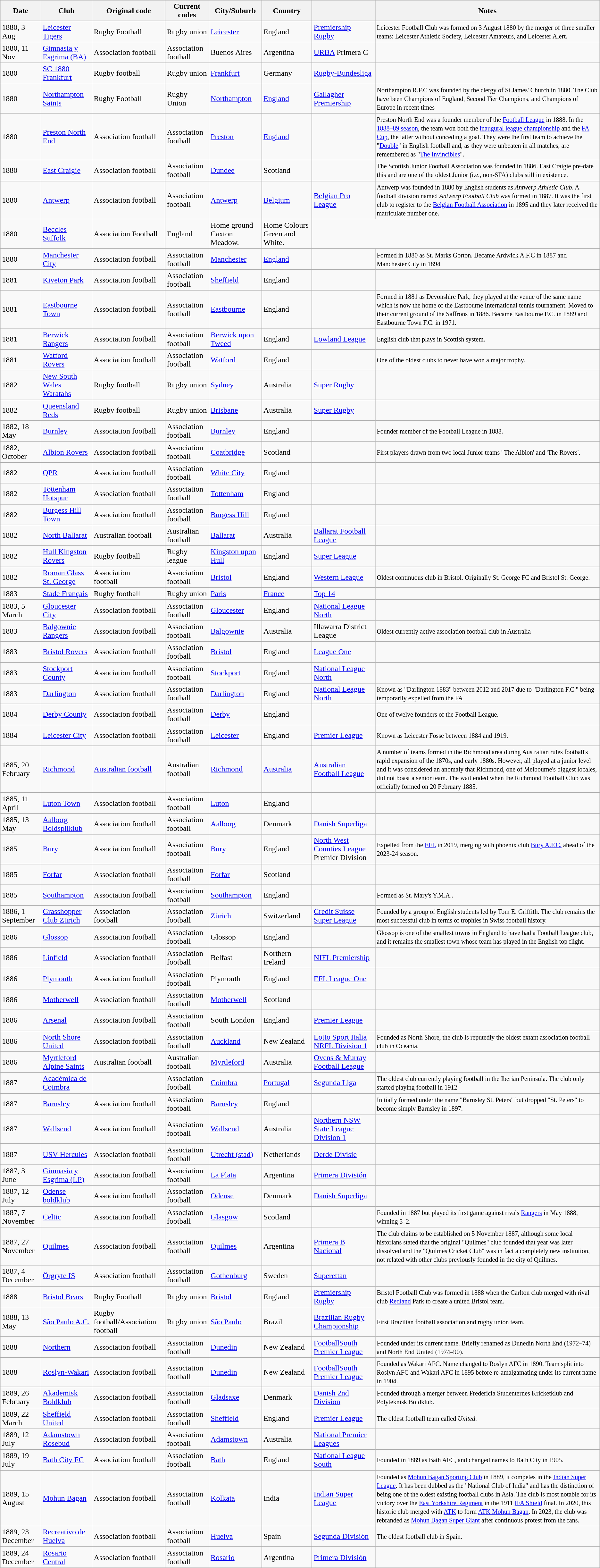<table class="wikitable sortable">
<tr>
<th>Date</th>
<th>Club</th>
<th>Original code</th>
<th>Current codes</th>
<th>City/Suburb</th>
<th>Country</th>
<th></th>
<th>Notes</th>
</tr>
<tr>
<td>1880, 3 Aug</td>
<td><a href='#'>Leicester Tigers</a></td>
<td>Rugby Football</td>
<td>Rugby union</td>
<td><a href='#'>Leicester</a></td>
<td> England</td>
<td><a href='#'>Premiership Rugby</a></td>
<td><small>Leicester Football Club was formed on 3 August 1880 by the merger of three smaller teams: Leicester Athletic Society, Leicester Amateurs, and Leicester Alert.</small></td>
</tr>
<tr>
<td>1880, 11 Nov</td>
<td><a href='#'>Gimnasia y Esgrima (BA)</a></td>
<td>Association football</td>
<td>Association football</td>
<td>Buenos Aires</td>
<td> Argentina</td>
<td><a href='#'>URBA</a> Primera C</td>
<td></td>
</tr>
<tr>
<td>1880</td>
<td><a href='#'>SC 1880 Frankfurt</a></td>
<td>Rugby football</td>
<td>Rugby union</td>
<td><a href='#'>Frankfurt</a></td>
<td> Germany</td>
<td><a href='#'>Rugby-Bundesliga</a></td>
<td></td>
</tr>
<tr>
<td>1880</td>
<td><a href='#'>Northampton Saints</a></td>
<td>Rugby Football</td>
<td>Rugby Union</td>
<td><a href='#'>Northampton</a></td>
<td> <a href='#'>England</a></td>
<td><a href='#'>Gallagher Premiership</a></td>
<td><small> Northampton R.F.C was founded by the clergy of St.James' Church in 1880. The Club have been Champions of England, Second Tier Champions, and Champions of Europe in recent times </small></td>
</tr>
<tr>
<td>1880</td>
<td><a href='#'>Preston North End</a></td>
<td>Association football</td>
<td>Association football</td>
<td><a href='#'>Preston</a></td>
<td> <a href='#'>England</a></td>
<td></td>
<td><small>Preston North End was a founder member of the <a href='#'>Football League</a> in 1888. In the <a href='#'>1888–89 season</a>, the team won both the <a href='#'>inaugural league championship</a> and the <a href='#'>FA Cup</a>, the latter without conceding a goal. They were the first team to achieve the "<a href='#'>Double</a>" in English football and, as they were unbeaten in all matches, are remembered as "<a href='#'>The Invincibles</a>".</small></td>
</tr>
<tr>
<td>1880</td>
<td><a href='#'>East Craigie</a></td>
<td>Association football</td>
<td>Association football</td>
<td><a href='#'>Dundee</a></td>
<td> Scotland</td>
<td></td>
<td><small> The Scottish Junior Football Association was founded in 1886. East Craigie pre-date this and are one of the oldest Junior (i.e., non-SFA) clubs still in existence.</small></td>
</tr>
<tr>
<td>1880</td>
<td><a href='#'>Antwerp</a></td>
<td>Association football</td>
<td>Association football</td>
<td><a href='#'>Antwerp</a></td>
<td> <a href='#'>Belgium</a></td>
<td><a href='#'>Belgian Pro League</a></td>
<td><small>Antwerp was founded in 1880 by English students as <em>Antwerp Athletic Club</em>. A football division named <em>Antwerp Football Club</em> was formed in 1887. It was the first club to register to the <a href='#'>Belgian Football Association</a> in 1895 and they later received the matriculate number one.</small></td>
</tr>
<tr>
<td>1880</td>
<td><a href='#'>Beccles Suffolk</a></td>
<td>Association Football</td>
<td> England</td>
<td Formed in 1880 by employees of The Caxton Print Beccles. Currently playing in the Anglian Combination and were from its conception in 1977.>Home ground Caxton Meadow.</td>
<td>Home Colours Green and White.</td>
</tr>
<tr>
<td>1880</td>
<td><a href='#'>Manchester City</a></td>
<td>Association football</td>
<td>Association football</td>
<td><a href='#'>Manchester</a></td>
<td> <a href='#'>England</a></td>
<td></td>
<td><small>Formed in 1880 as St. Marks Gorton. Became Ardwick A.F.C in 1887 and Manchester City in 1894</small></td>
</tr>
<tr>
<td>1881</td>
<td><a href='#'>Kiveton Park</a></td>
<td>Association football</td>
<td>Association football</td>
<td><a href='#'>Sheffield</a></td>
<td> England</td>
<td></td>
<td></td>
</tr>
<tr>
<td>1881</td>
<td><a href='#'>Eastbourne Town</a></td>
<td>Association football</td>
<td>Association football</td>
<td><a href='#'>Eastbourne</a></td>
<td> England</td>
<td></td>
<td><small>Formed in 1881 as Devonshire Park, they played at the venue of the same name which is now the home of the Eastbourne International tennis tournament. Moved to their current ground of the Saffrons in 1886. Became Eastbourne F.C. in 1889 and Eastbourne Town F.C. in 1971.</small></td>
</tr>
<tr>
<td>1881</td>
<td><a href='#'>Berwick Rangers</a></td>
<td>Association football</td>
<td>Association football</td>
<td><a href='#'>Berwick upon Tweed</a></td>
<td> England</td>
<td><a href='#'>Lowland League</a></td>
<td><small>English club that plays in Scottish system.</small></td>
</tr>
<tr>
<td>1881</td>
<td><a href='#'>Watford Rovers</a></td>
<td>Association football</td>
<td>Association football</td>
<td><a href='#'>Watford</a></td>
<td> England</td>
<td></td>
<td><small>One of the oldest clubs to never have won a major trophy.</small></td>
</tr>
<tr>
<td>1882</td>
<td><a href='#'>New South Wales Waratahs</a></td>
<td>Rugby football</td>
<td>Rugby union</td>
<td><a href='#'>Sydney</a></td>
<td> Australia</td>
<td><a href='#'>Super Rugby</a></td>
<td></td>
</tr>
<tr>
<td>1882</td>
<td><a href='#'>Queensland Reds</a></td>
<td>Rugby football</td>
<td>Rugby union</td>
<td><a href='#'>Brisbane</a></td>
<td> Australia</td>
<td><a href='#'>Super Rugby</a></td>
<td></td>
</tr>
<tr>
<td>1882, 18 May</td>
<td><a href='#'>Burnley</a></td>
<td>Association football</td>
<td>Association football</td>
<td><a href='#'>Burnley</a></td>
<td> England</td>
<td></td>
<td><small>Founder member of the Football League in 1888.</small></td>
</tr>
<tr>
<td>1882, October</td>
<td><a href='#'>Albion Rovers</a></td>
<td>Association football</td>
<td>Association football</td>
<td><a href='#'>Coatbridge</a></td>
<td> Scotland</td>
<td></td>
<td><small>First players drawn from two local Junior teams ' The Albion' and 'The Rovers'.</small></td>
</tr>
<tr>
<td>1882</td>
<td><a href='#'>QPR</a></td>
<td>Association football</td>
<td>Association football</td>
<td><a href='#'>White City</a></td>
<td> England</td>
<td></td>
</tr>
<tr>
<td>1882</td>
<td><a href='#'>Tottenham Hotspur</a></td>
<td>Association football</td>
<td>Association football</td>
<td><a href='#'>Tottenham</a></td>
<td> England</td>
<td></td>
<td></td>
</tr>
<tr>
<td>1882</td>
<td><a href='#'>Burgess Hill Town</a></td>
<td>Association football</td>
<td>Association football</td>
<td><a href='#'>Burgess Hill</a></td>
<td> England</td>
<td></td>
<td></td>
</tr>
<tr>
<td>1882</td>
<td><a href='#'>North Ballarat</a></td>
<td>Australian football</td>
<td>Australian football</td>
<td><a href='#'>Ballarat</a></td>
<td> Australia</td>
<td><a href='#'>Ballarat Football League</a></td>
<td></td>
</tr>
<tr>
<td>1882</td>
<td><a href='#'>Hull Kingston Rovers</a></td>
<td>Rugby football</td>
<td>Rugby league</td>
<td><a href='#'>Kingston upon Hull</a></td>
<td> England</td>
<td><a href='#'>Super League</a></td>
<td></td>
</tr>
<tr>
<td>1882</td>
<td><a href='#'>Roman Glass St. George</a></td>
<td>Association<br>football</td>
<td>Association<br>football</td>
<td><a href='#'>Bristol</a></td>
<td> England</td>
<td><a href='#'>Western League</a></td>
<td><small>Oldest continuous club in Bristol. Originally St. George FC and Bristol St. George.</small></td>
</tr>
<tr>
<td>1883</td>
<td><a href='#'>Stade Français</a></td>
<td>Rugby football</td>
<td>Rugby union</td>
<td><a href='#'>Paris</a></td>
<td> <a href='#'>France</a></td>
<td><a href='#'>Top 14</a></td>
<td></td>
</tr>
<tr>
<td>1883, 5 March</td>
<td><a href='#'>Gloucester City</a></td>
<td>Association football</td>
<td>Association football</td>
<td><a href='#'>Gloucester</a></td>
<td> England</td>
<td><a href='#'>National League North</a></td>
<td></td>
</tr>
<tr>
<td>1883</td>
<td><a href='#'>Balgownie Rangers</a></td>
<td>Association football</td>
<td>Association football</td>
<td><a href='#'>Balgownie</a></td>
<td> Australia</td>
<td>Illawarra District League</td>
<td><small>Oldest currently active association football club in Australia</small></td>
</tr>
<tr>
<td>1883</td>
<td><a href='#'>Bristol Rovers</a></td>
<td>Association football</td>
<td>Association football</td>
<td><a href='#'>Bristol</a></td>
<td> England</td>
<td><a href='#'>League One</a></td>
<td></td>
</tr>
<tr>
<td>1883</td>
<td><a href='#'>Stockport County</a></td>
<td>Association football</td>
<td>Association football</td>
<td><a href='#'>Stockport</a></td>
<td> England</td>
<td><a href='#'>National League North</a></td>
<td></td>
</tr>
<tr>
<td>1883</td>
<td><a href='#'>Darlington</a></td>
<td>Association football</td>
<td>Association football</td>
<td><a href='#'>Darlington</a></td>
<td> England</td>
<td><a href='#'>National League North</a></td>
<td><small>Known as "Darlington 1883" between 2012 and 2017 due to "Darlington F.C." being temporarily expelled from the FA</small></td>
</tr>
<tr>
<td>1884</td>
<td><a href='#'>Derby County</a></td>
<td>Association football</td>
<td>Association football</td>
<td><a href='#'>Derby</a></td>
<td> England</td>
<td></td>
<td><small>One of twelve founders of the Football League.</small></td>
</tr>
<tr>
<td>1884</td>
<td><a href='#'>Leicester City</a></td>
<td>Association football</td>
<td>Association football</td>
<td><a href='#'>Leicester</a></td>
<td> England</td>
<td><a href='#'>Premier League</a></td>
<td><small> Known as Leicester Fosse between 1884 and 1919.</small></td>
</tr>
<tr>
<td>1885, 20 February</td>
<td><a href='#'>Richmond</a></td>
<td><a href='#'>Australian football</a></td>
<td>Australian football</td>
<td><a href='#'>Richmond</a></td>
<td> <a href='#'>Australia</a></td>
<td><a href='#'>Australian Football League</a></td>
<td><small>A number of teams formed in the Richmond area during Australian rules football's rapid expansion of the 1870s, and early 1880s. However, all played at a junior level and it was considered an anomaly that Richmond, one of Melbourne's biggest locales, did not boast a senior team. The wait ended when the Richmond Football Club was officially formed on 20 February 1885.</small></td>
</tr>
<tr>
<td>1885, 11 April</td>
<td><a href='#'>Luton Town</a></td>
<td>Association football</td>
<td>Association football</td>
<td><a href='#'>Luton</a></td>
<td> England</td>
<td></td>
</tr>
<tr>
<td>1885, 13 May</td>
<td><a href='#'>Aalborg Boldspilklub</a></td>
<td>Association football</td>
<td>Association football</td>
<td><a href='#'>Aalborg</a></td>
<td> Denmark</td>
<td><a href='#'>Danish Superliga</a></td>
<td><small></small></td>
</tr>
<tr>
<td>1885</td>
<td><a href='#'>Bury</a></td>
<td>Association football</td>
<td>Association football</td>
<td><a href='#'>Bury</a></td>
<td> England</td>
<td><a href='#'>North West Counties League</a> Premier Division</td>
<td><small>Expelled from the <a href='#'>EFL</a> in 2019, merging with phoenix club <a href='#'>Bury A.F.C.</a> ahead of the 2023-24 season.</small></td>
</tr>
<tr>
<td>1885</td>
<td><a href='#'>Forfar</a></td>
<td>Association football</td>
<td>Association football</td>
<td><a href='#'>Forfar</a></td>
<td> Scotland</td>
<td></td>
</tr>
<tr>
<td>1885</td>
<td><a href='#'>Southampton</a></td>
<td>Association football</td>
<td>Association football</td>
<td><a href='#'>Southampton</a></td>
<td> England</td>
<td></td>
<td><small>Formed as St. Mary's Y.M.A..</small></td>
</tr>
<tr>
<td>1886, 1 September</td>
<td><a href='#'>Grasshopper Club Zürich</a></td>
<td>Association<br>football</td>
<td>Association<br>football</td>
<td><a href='#'>Zürich</a></td>
<td> Switzerland</td>
<td><a href='#'>Credit Suisse Super League</a></td>
<td><small>Founded by a group of English students led by Tom E. Griffith. The club remains the most successful club in terms of trophies in Swiss football history.</small></td>
</tr>
<tr>
<td>1886</td>
<td><a href='#'>Glossop</a></td>
<td>Association football</td>
<td>Association football</td>
<td>Glossop</td>
<td> England</td>
<td></td>
<td><small>Glossop is one of the smallest towns in England to have had a Football League club, and it remains the smallest town whose team has played in the English top flight.</small></td>
</tr>
<tr>
<td>1886</td>
<td><a href='#'>Linfield</a></td>
<td>Association football</td>
<td>Association football</td>
<td>Belfast</td>
<td> Northern Ireland</td>
<td><a href='#'>NIFL Premiership</a></td>
<td></td>
</tr>
<tr>
<td>1886</td>
<td><a href='#'>Plymouth</a></td>
<td>Association football</td>
<td>Association football</td>
<td>Plymouth</td>
<td> England</td>
<td><a href='#'>EFL League One</a></td>
<td></td>
</tr>
<tr>
<td>1886</td>
<td><a href='#'>Motherwell</a></td>
<td>Association football</td>
<td>Association football</td>
<td><a href='#'>Motherwell</a></td>
<td> Scotland</td>
<td></td>
<td></td>
</tr>
<tr>
<td>1886</td>
<td><a href='#'>Arsenal</a></td>
<td>Association football</td>
<td>Association football</td>
<td>South London</td>
<td> England</td>
<td><a href='#'>Premier League</a></td>
<td></td>
</tr>
<tr>
<td>1886</td>
<td><a href='#'>North Shore United</a></td>
<td>Association football</td>
<td>Association football</td>
<td><a href='#'>Auckland</a></td>
<td> New Zealand</td>
<td><a href='#'>Lotto Sport Italia NRFL Division 1</a></td>
<td><small>Founded as North Shore, the club is reputedly the oldest extant association football club in Oceania.</small></td>
</tr>
<tr>
<td>1886</td>
<td><a href='#'>Myrtleford Alpine Saints</a></td>
<td>Australian football</td>
<td>Australian football</td>
<td><a href='#'>Myrtleford</a></td>
<td> Australia</td>
<td><a href='#'>Ovens & Murray Football League</a></td>
<td><small></small></td>
</tr>
<tr>
<td>1887</td>
<td><a href='#'>Académica de Coimbra</a></td>
<td></td>
<td>Association football</td>
<td><a href='#'>Coimbra</a></td>
<td> <a href='#'>Portugal</a></td>
<td><a href='#'>Segunda Liga</a></td>
<td><small>The oldest club currently playing football in the Iberian Peninsula. The club only started playing football in 1912.</small></td>
</tr>
<tr>
<td>1887</td>
<td><a href='#'>Barnsley</a></td>
<td>Association football</td>
<td>Association football</td>
<td><a href='#'>Barnsley</a></td>
<td> England</td>
<td></td>
<td><small>Initially formed under the name "Barnsley St. Peters" but dropped "St. Peters" to become simply Barnsley in 1897.</small></td>
</tr>
<tr>
<td>1887</td>
<td><a href='#'>Wallsend</a></td>
<td>Association football</td>
<td>Association football</td>
<td><a href='#'>Wallsend</a></td>
<td> Australia</td>
<td><a href='#'>Northern NSW State League Division 1</a></td>
<td></td>
</tr>
<tr>
<td>1887</td>
<td><a href='#'>USV Hercules</a></td>
<td>Association football</td>
<td>Association football</td>
<td><a href='#'>Utrecht (stad)</a></td>
<td> Netherlands</td>
<td><a href='#'>Derde Divisie</a></td>
<td></td>
</tr>
<tr>
<td>1887, 3 June</td>
<td><a href='#'>Gimnasia y Esgrima (LP)</a></td>
<td>Association football</td>
<td>Association football</td>
<td><a href='#'>La Plata</a></td>
<td> Argentina</td>
<td><a href='#'>Primera División</a></td>
<td></td>
</tr>
<tr>
<td>1887, 12 July</td>
<td><a href='#'>Odense boldklub</a></td>
<td>Association football</td>
<td>Association football</td>
<td><a href='#'>Odense</a></td>
<td> Denmark</td>
<td><a href='#'>Danish Superliga</a></td>
<td><small></small></td>
</tr>
<tr>
<td>1887, 7 November</td>
<td><a href='#'>Celtic</a></td>
<td>Association football</td>
<td>Association football</td>
<td><a href='#'>Glasgow</a></td>
<td> Scotland</td>
<td></td>
<td><small>Founded in 1887 but played its first game against rivals <a href='#'>Rangers</a> in May 1888, winning 5–2.</small></td>
</tr>
<tr>
<td>1887, 27 November</td>
<td><a href='#'>Quilmes</a></td>
<td>Association football</td>
<td>Association football</td>
<td><a href='#'>Quilmes</a></td>
<td> Argentina</td>
<td><a href='#'>Primera B Nacional</a></td>
<td><small>The club claims to be established on 5 November 1887, although some local historians stated that the original "Quilmes" club founded that year was later dissolved and the "Quilmes Cricket Club" was in fact a completely new institution, not related with other clubs previously founded in the city of Quilmes.</small></td>
</tr>
<tr>
<td>1887, 4 December</td>
<td><a href='#'>Örgryte IS</a></td>
<td>Association football</td>
<td>Association football</td>
<td><a href='#'>Gothenburg</a></td>
<td> Sweden</td>
<td><a href='#'>Superettan</a></td>
<td><small></small></td>
</tr>
<tr>
<td>1888</td>
<td><a href='#'>Bristol Bears</a></td>
<td>Rugby Football</td>
<td>Rugby union</td>
<td><a href='#'>Bristol</a></td>
<td> England</td>
<td><a href='#'>Premiership Rugby</a></td>
<td><small>Bristol Football Club was formed in 1888 when the Carlton club merged with rival club <a href='#'>Redland</a> Park to create a united Bristol team.</small></td>
</tr>
<tr>
<td>1888, 13 May</td>
<td><a href='#'>São Paulo A.C.</a></td>
<td>Rugby football/Association football</td>
<td>Rugby union</td>
<td><a href='#'>São Paulo</a></td>
<td> Brazil</td>
<td><a href='#'>Brazilian Rugby Championship</a></td>
<td><small>First Brazilian football association and rugby union team.</small></td>
</tr>
<tr>
<td>1888</td>
<td><a href='#'>Northern</a></td>
<td>Association football</td>
<td>Association football</td>
<td><a href='#'>Dunedin</a></td>
<td> New Zealand</td>
<td><a href='#'>FootballSouth Premier League</a></td>
<td><small>Founded under its current name. Briefly renamed as Dunedin North End (1972–74) and North End United (1974–90).</small></td>
</tr>
<tr>
<td>1888</td>
<td><a href='#'>Roslyn-Wakari</a></td>
<td>Association football</td>
<td>Association football</td>
<td><a href='#'>Dunedin</a></td>
<td> New Zealand</td>
<td><a href='#'>FootballSouth Premier League</a></td>
<td><small>Founded as Wakari AFC. Name changed to Roslyn AFC in 1890. Team split into Roslyn AFC and Wakari AFC in 1895 before re-amalgamating under its current name in 1904.</small></td>
</tr>
<tr>
<td>1889, 26 February</td>
<td><a href='#'>Akademisk Boldklub</a></td>
<td>Association football</td>
<td>Association football</td>
<td><a href='#'>Gladsaxe</a></td>
<td> Denmark</td>
<td><a href='#'>Danish 2nd Division</a></td>
<td><small>Founded through a merger between Fredericia Studenternes Kricketklub and Polyteknisk Boldklub.</small></td>
</tr>
<tr>
<td>1889, 22 March</td>
<td><a href='#'>Sheffield United</a></td>
<td>Association football</td>
<td>Association football</td>
<td><a href='#'>Sheffield</a></td>
<td> England</td>
<td><a href='#'>Premier League</a></td>
<td><small>The oldest football team called <em>United</em>.</small></td>
</tr>
<tr>
<td>1889, 12 July</td>
<td><a href='#'>Adamstown Rosebud</a></td>
<td>Association football</td>
<td>Association football</td>
<td><a href='#'>Adamstown</a></td>
<td> Australia</td>
<td><a href='#'>National Premier Leagues</a></td>
</tr>
<tr>
<td>1889, 19 July</td>
<td><a href='#'>Bath City FC</a></td>
<td>Association football</td>
<td>Association football</td>
<td><a href='#'>Bath</a></td>
<td> England</td>
<td><a href='#'>National League South</a></td>
<td><small>Founded in 1889 as Bath AFC, and changed names to Bath City in 1905.</small></td>
</tr>
<tr>
<td>1889, 15 August</td>
<td><a href='#'>Mohun Bagan</a></td>
<td>Association football</td>
<td>Association football</td>
<td><a href='#'>Kolkata</a></td>
<td> India</td>
<td><a href='#'>Indian Super League</a></td>
<td><small>Founded as <a href='#'>Mohun Bagan Sporting Club</a> in 1889, it competes in the <a href='#'>Indian Super League</a>. It has been dubbed as the "National Club of India" and has the distinction of being one of the oldest existing football clubs in Asia. The club is most notable for its victory over the <a href='#'>East Yorkshire Regiment</a> in the 1911 <a href='#'>IFA Shield</a> final. In 2020, this historic club merged with <a href='#'>ATK</a> to form <a href='#'>ATK Mohun Bagan</a>. In 2023, the club was rebranded as <a href='#'>Mohun Bagan Super Giant</a> after continuous protest from the fans.</small></td>
</tr>
<tr>
<td>1889, 23 December</td>
<td><a href='#'>Recreativo de Huelva</a></td>
<td>Association football</td>
<td>Association football</td>
<td><a href='#'>Huelva</a></td>
<td> Spain</td>
<td><a href='#'>Segunda División</a></td>
<td><small>The oldest football club in Spain.</small></td>
</tr>
<tr>
<td>1889, 24 December</td>
<td><a href='#'>Rosario Central</a></td>
<td>Association football</td>
<td>Association football</td>
<td><a href='#'>Rosario</a></td>
<td> Argentina</td>
<td><a href='#'>Primera División</a></td>
<td></td>
</tr>
</table>
